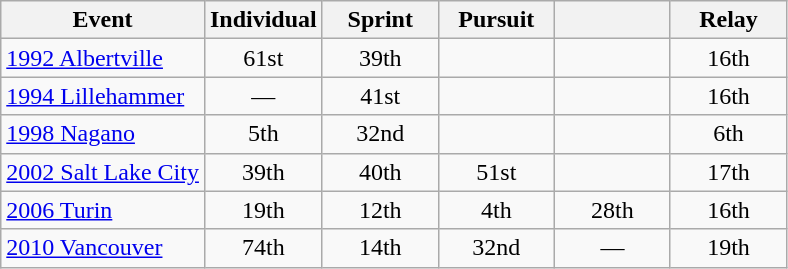<table class="wikitable" style="text-align: center;">
<tr ">
<th>Event</th>
<th style="width:70px;">Individual</th>
<th style="width:70px;">Sprint</th>
<th style="width:70px;">Pursuit</th>
<th style="width:70px;"></th>
<th style="width:70px;">Relay</th>
</tr>
<tr>
<td align=left> <a href='#'>1992 Albertville</a></td>
<td>61st</td>
<td>39th</td>
<td></td>
<td></td>
<td>16th</td>
</tr>
<tr>
<td align=left> <a href='#'>1994 Lillehammer</a></td>
<td>—</td>
<td>41st</td>
<td></td>
<td></td>
<td>16th</td>
</tr>
<tr>
<td align=left> <a href='#'>1998 Nagano</a></td>
<td>5th</td>
<td>32nd</td>
<td></td>
<td></td>
<td>6th</td>
</tr>
<tr>
<td align=left> <a href='#'>2002 Salt Lake City</a></td>
<td>39th</td>
<td>40th</td>
<td>51st</td>
<td></td>
<td>17th</td>
</tr>
<tr>
<td align=left> <a href='#'>2006 Turin</a></td>
<td>19th</td>
<td>12th</td>
<td>4th</td>
<td>28th</td>
<td>16th</td>
</tr>
<tr>
<td align=left> <a href='#'>2010 Vancouver</a></td>
<td>74th</td>
<td>14th</td>
<td>32nd</td>
<td>—</td>
<td>19th</td>
</tr>
</table>
